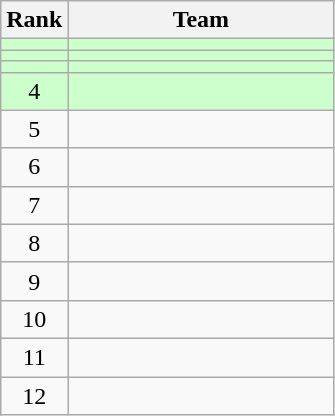<table class="wikitable">
<tr>
<th>Rank</th>
<th width=170>Team</th>
</tr>
<tr bgcolor=ccffcc>
<td align=center></td>
<td></td>
</tr>
<tr bgcolor=ccffcc>
<td align=center></td>
<td></td>
</tr>
<tr bgcolor=ccffcc>
<td align=center></td>
<td></td>
</tr>
<tr bgcolor=ccffcc>
<td align=center>4</td>
<td></td>
</tr>
<tr>
<td align=center>5</td>
<td></td>
</tr>
<tr>
<td align=center>6</td>
<td></td>
</tr>
<tr>
<td align=center>7</td>
<td></td>
</tr>
<tr>
<td align=center>8</td>
<td></td>
</tr>
<tr>
<td align=center>9</td>
<td></td>
</tr>
<tr>
<td align=center>10</td>
<td></td>
</tr>
<tr>
<td align=center>11</td>
<td></td>
</tr>
<tr>
<td align=center>12</td>
<td></td>
</tr>
</table>
